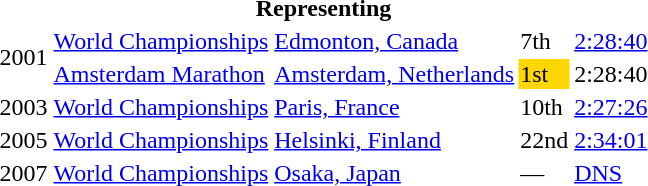<table>
<tr>
<th colspan="5">Representing </th>
</tr>
<tr>
<td rowspan=2>2001</td>
<td><a href='#'>World Championships</a></td>
<td><a href='#'>Edmonton, Canada</a></td>
<td>7th</td>
<td><a href='#'>2:28:40</a></td>
</tr>
<tr>
<td><a href='#'>Amsterdam Marathon</a></td>
<td><a href='#'>Amsterdam, Netherlands</a></td>
<td bgcolor="gold">1st</td>
<td>2:28:40</td>
</tr>
<tr>
<td>2003</td>
<td><a href='#'>World Championships</a></td>
<td><a href='#'>Paris, France</a></td>
<td>10th</td>
<td><a href='#'>2:27:26</a></td>
</tr>
<tr>
<td>2005</td>
<td><a href='#'>World Championships</a></td>
<td><a href='#'>Helsinki, Finland</a></td>
<td>22nd</td>
<td><a href='#'>2:34:01</a></td>
</tr>
<tr>
<td>2007</td>
<td><a href='#'>World Championships</a></td>
<td><a href='#'>Osaka, Japan</a></td>
<td>—</td>
<td><a href='#'>DNS</a></td>
</tr>
</table>
